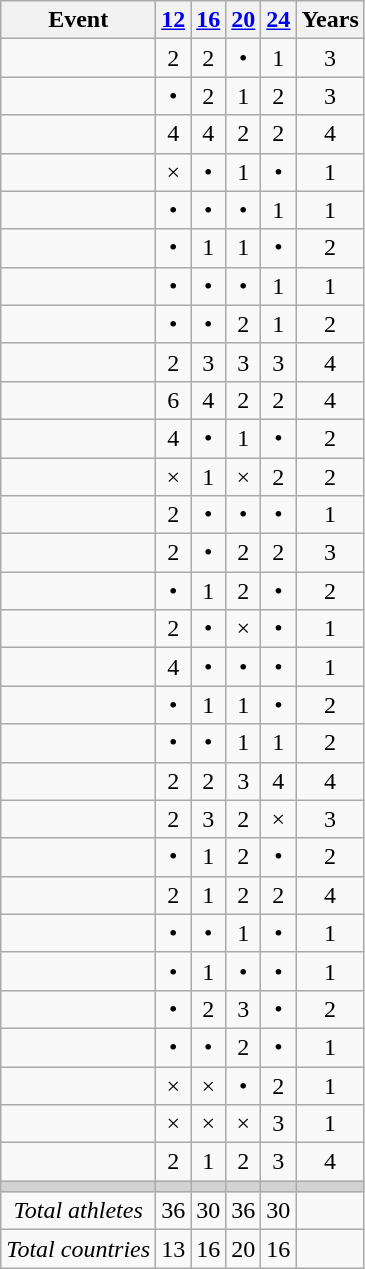<table class="wikitable" style="text-align:center">
<tr>
<th>Event</th>
<th><a href='#'>12</a></th>
<th><a href='#'>16</a></th>
<th><a href='#'>20</a></th>
<th><a href='#'>24</a></th>
<th>Years</th>
</tr>
<tr>
<td align=left></td>
<td>2</td>
<td>2</td>
<td>•</td>
<td>1</td>
<td>3</td>
</tr>
<tr>
<td align=left></td>
<td>•</td>
<td>2</td>
<td>1</td>
<td>2</td>
<td>3</td>
</tr>
<tr>
<td align=left></td>
<td>4</td>
<td>4</td>
<td>2</td>
<td>2</td>
<td>4</td>
</tr>
<tr>
<td align=left></td>
<td>×</td>
<td>•</td>
<td>1</td>
<td>•</td>
<td>1</td>
</tr>
<tr>
<td align=left></td>
<td>•</td>
<td>•</td>
<td>•</td>
<td>1</td>
<td>1</td>
</tr>
<tr>
<td align=left></td>
<td>•</td>
<td>1</td>
<td>1</td>
<td>•</td>
<td>2</td>
</tr>
<tr>
<td align=left></td>
<td>•</td>
<td>•</td>
<td>•</td>
<td>1</td>
<td>1</td>
</tr>
<tr>
<td align=left></td>
<td>•</td>
<td>•</td>
<td>2</td>
<td>1</td>
<td>2</td>
</tr>
<tr>
<td align=left></td>
<td>2</td>
<td>3</td>
<td>3</td>
<td>3</td>
<td>4</td>
</tr>
<tr>
<td align=left></td>
<td>6</td>
<td>4</td>
<td>2</td>
<td>2</td>
<td>4</td>
</tr>
<tr>
<td align=left></td>
<td>4</td>
<td>•</td>
<td>1</td>
<td>•</td>
<td>2</td>
</tr>
<tr>
<td align=left></td>
<td>×</td>
<td>1</td>
<td>×</td>
<td>2</td>
<td>2</td>
</tr>
<tr>
<td align=left></td>
<td>2</td>
<td>•</td>
<td>•</td>
<td>•</td>
<td>1</td>
</tr>
<tr>
<td align=left></td>
<td>2</td>
<td>•</td>
<td>2</td>
<td>2</td>
<td>3</td>
</tr>
<tr>
<td align=left></td>
<td>•</td>
<td>1</td>
<td>2</td>
<td>•</td>
<td>2</td>
</tr>
<tr>
<td align=left></td>
<td>2</td>
<td>•</td>
<td>×</td>
<td>•</td>
<td>1</td>
</tr>
<tr>
<td align=left></td>
<td>4</td>
<td>•</td>
<td>•</td>
<td>•</td>
<td>1</td>
</tr>
<tr>
<td align=left></td>
<td>•</td>
<td>1</td>
<td>1</td>
<td>•</td>
<td>2</td>
</tr>
<tr>
<td align=left></td>
<td>•</td>
<td>•</td>
<td>1</td>
<td>1</td>
<td>2</td>
</tr>
<tr>
<td align=left></td>
<td>2</td>
<td>2</td>
<td>3</td>
<td>4</td>
<td>4</td>
</tr>
<tr>
<td align=left></td>
<td>2</td>
<td>3</td>
<td>2</td>
<td>×</td>
<td>3</td>
</tr>
<tr>
<td align=left></td>
<td>•</td>
<td>1</td>
<td>2</td>
<td>•</td>
<td>2</td>
</tr>
<tr>
<td align=left></td>
<td>2</td>
<td>1</td>
<td>2</td>
<td>2</td>
<td>4</td>
</tr>
<tr>
<td align=left></td>
<td>•</td>
<td>•</td>
<td>1</td>
<td>•</td>
<td>1</td>
</tr>
<tr>
<td align=left></td>
<td>•</td>
<td>1</td>
<td>•</td>
<td>•</td>
<td>1</td>
</tr>
<tr>
<td align=left></td>
<td>•</td>
<td>2</td>
<td>3</td>
<td>•</td>
<td>2</td>
</tr>
<tr>
<td align=left></td>
<td>•</td>
<td>•</td>
<td>2</td>
<td>•</td>
<td>1</td>
</tr>
<tr>
<td align=left></td>
<td>×</td>
<td>×</td>
<td>•</td>
<td>2</td>
<td>1</td>
</tr>
<tr>
<td align=left></td>
<td>×</td>
<td>×</td>
<td>×</td>
<td>3</td>
<td>1</td>
</tr>
<tr>
<td align=left></td>
<td>2</td>
<td>1</td>
<td>2</td>
<td>3</td>
<td>4</td>
</tr>
<tr bgcolor=lightgray>
<td></td>
<td></td>
<td></td>
<td></td>
<td></td>
<td></td>
</tr>
<tr align=center>
<td><em>Total athletes</em></td>
<td>36</td>
<td>30</td>
<td>36</td>
<td>30</td>
<td></td>
</tr>
<tr align=center>
<td><em>Total countries</em></td>
<td>13</td>
<td>16</td>
<td>20</td>
<td>16</td>
<td></td>
</tr>
</table>
